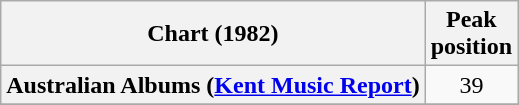<table class="wikitable sortable plainrowheaders" style="text-align:center">
<tr>
<th scope="col">Chart (1982)</th>
<th scope="col">Peak<br> position</th>
</tr>
<tr>
<th scope="row">Australian Albums (<a href='#'>Kent Music Report</a>)</th>
<td>39</td>
</tr>
<tr>
</tr>
<tr>
</tr>
<tr>
</tr>
<tr>
</tr>
</table>
